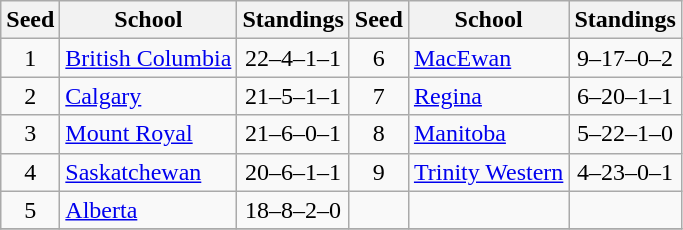<table class="wikitable">
<tr>
<th>Seed</th>
<th width:120px">School</th>
<th>Standings</th>
<th>Seed</th>
<th width:120px">School</th>
<th>Standings</th>
</tr>
<tr>
<td align=center>1</td>
<td><a href='#'>British Columbia</a></td>
<td align=center>22–4–1–1</td>
<td align=center>6</td>
<td><a href='#'>MacEwan</a></td>
<td align=center>9–17–0–2</td>
</tr>
<tr>
<td align=center>2</td>
<td><a href='#'>Calgary</a></td>
<td align=center>21–5–1–1</td>
<td align=center>7</td>
<td><a href='#'>Regina</a></td>
<td align=center>6–20–1–1</td>
</tr>
<tr>
<td align=center>3</td>
<td><a href='#'>Mount Royal</a></td>
<td align=center>21–6–0–1</td>
<td align=center>8</td>
<td><a href='#'>Manitoba</a></td>
<td align=center>5–22–1–0</td>
</tr>
<tr>
<td align=center>4</td>
<td><a href='#'>Saskatchewan</a></td>
<td align=center>20–6–1–1</td>
<td align=center>9</td>
<td><a href='#'>Trinity Western</a></td>
<td align=center>4–23–0–1</td>
</tr>
<tr>
<td align=center>5</td>
<td><a href='#'>Alberta</a></td>
<td align=center>18–8–2–0</td>
<td></td>
<td></td>
<td></td>
</tr>
<tr>
</tr>
</table>
